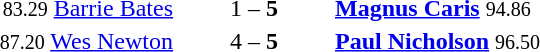<table style="text-align:center">
<tr>
<th width=223></th>
<th width=100></th>
<th width=223></th>
</tr>
<tr>
<td align=right><small><span>83.29</span></small> <a href='#'>Barrie Bates</a> </td>
<td>1 – <strong>5</strong></td>
<td align=left> <strong><a href='#'>Magnus Caris</a></strong> <small><span>94.86</span></small></td>
</tr>
<tr>
<td align=right><small><span>87.20</span></small> <a href='#'>Wes Newton</a> </td>
<td>4 – <strong>5</strong></td>
<td align=left> <strong><a href='#'>Paul Nicholson</a></strong> <small><span>96.50</span></small></td>
</tr>
</table>
